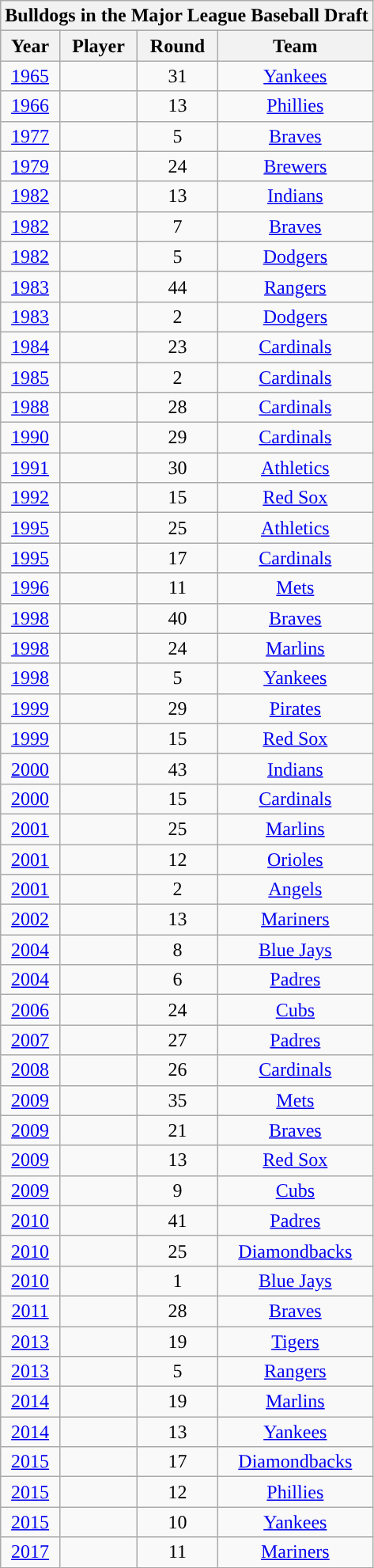<table class="wikitable sortable collapsible collapsed" style="text-align:center">
<tr>
<th colspan=4>Bulldogs in the Major League Baseball Draft</th>
</tr>
<tr>
<th>Year</th>
<th>Player</th>
<th>Round</th>
<th>Team</th>
</tr>
<tr>
<td><a href='#'>1965</a></td>
<td></td>
<td>31</td>
<td><a href='#'>Yankees</a></td>
</tr>
<tr>
<td><a href='#'>1966</a></td>
<td></td>
<td>13</td>
<td><a href='#'>Phillies</a></td>
</tr>
<tr>
<td><a href='#'>1977</a></td>
<td></td>
<td>5</td>
<td><a href='#'>Braves</a></td>
</tr>
<tr>
<td><a href='#'>1979</a></td>
<td></td>
<td>24</td>
<td><a href='#'>Brewers</a></td>
</tr>
<tr>
<td><a href='#'>1982</a></td>
<td></td>
<td>13</td>
<td><a href='#'>Indians</a></td>
</tr>
<tr>
<td><a href='#'>1982</a></td>
<td></td>
<td>7</td>
<td><a href='#'>Braves</a></td>
</tr>
<tr>
<td><a href='#'>1982</a></td>
<td></td>
<td>5</td>
<td><a href='#'>Dodgers</a></td>
</tr>
<tr>
<td><a href='#'>1983</a></td>
<td></td>
<td>44</td>
<td><a href='#'>Rangers</a></td>
</tr>
<tr>
<td><a href='#'>1983</a></td>
<td></td>
<td>2</td>
<td><a href='#'>Dodgers</a></td>
</tr>
<tr>
<td><a href='#'>1984</a></td>
<td></td>
<td>23</td>
<td><a href='#'>Cardinals</a></td>
</tr>
<tr>
<td><a href='#'>1985</a></td>
<td></td>
<td>2</td>
<td><a href='#'>Cardinals</a></td>
</tr>
<tr>
<td><a href='#'>1988</a></td>
<td></td>
<td>28</td>
<td><a href='#'>Cardinals</a></td>
</tr>
<tr>
<td><a href='#'>1990</a></td>
<td></td>
<td>29</td>
<td><a href='#'>Cardinals</a></td>
</tr>
<tr>
<td><a href='#'>1991</a></td>
<td></td>
<td>30</td>
<td><a href='#'>Athletics</a></td>
</tr>
<tr>
<td><a href='#'>1992</a></td>
<td></td>
<td>15</td>
<td><a href='#'>Red Sox</a></td>
</tr>
<tr>
<td><a href='#'>1995</a></td>
<td></td>
<td>25</td>
<td><a href='#'>Athletics</a></td>
</tr>
<tr>
<td><a href='#'>1995</a></td>
<td></td>
<td>17</td>
<td><a href='#'>Cardinals</a></td>
</tr>
<tr>
<td><a href='#'>1996</a></td>
<td></td>
<td>11</td>
<td><a href='#'>Mets</a></td>
</tr>
<tr>
<td><a href='#'>1998</a></td>
<td></td>
<td>40</td>
<td><a href='#'>Braves</a></td>
</tr>
<tr>
<td><a href='#'>1998</a></td>
<td></td>
<td>24</td>
<td><a href='#'>Marlins</a></td>
</tr>
<tr>
<td><a href='#'>1998</a></td>
<td></td>
<td>5</td>
<td><a href='#'>Yankees</a></td>
</tr>
<tr>
<td><a href='#'>1999</a></td>
<td></td>
<td>29</td>
<td><a href='#'>Pirates</a></td>
</tr>
<tr>
<td><a href='#'>1999</a></td>
<td></td>
<td>15</td>
<td><a href='#'>Red Sox</a></td>
</tr>
<tr>
<td><a href='#'>2000</a></td>
<td></td>
<td>43</td>
<td><a href='#'>Indians</a></td>
</tr>
<tr>
<td><a href='#'>2000</a></td>
<td></td>
<td>15</td>
<td><a href='#'>Cardinals</a></td>
</tr>
<tr>
<td><a href='#'>2001</a></td>
<td></td>
<td>25</td>
<td><a href='#'>Marlins</a></td>
</tr>
<tr>
<td><a href='#'>2001</a></td>
<td></td>
<td>12</td>
<td><a href='#'>Orioles</a></td>
</tr>
<tr>
<td><a href='#'>2001</a></td>
<td></td>
<td>2</td>
<td><a href='#'>Angels</a></td>
</tr>
<tr>
<td><a href='#'>2002</a></td>
<td></td>
<td>13</td>
<td><a href='#'>Mariners</a></td>
</tr>
<tr>
<td><a href='#'>2004</a></td>
<td></td>
<td>8</td>
<td><a href='#'>Blue Jays</a></td>
</tr>
<tr>
<td><a href='#'>2004</a></td>
<td></td>
<td>6</td>
<td><a href='#'>Padres</a></td>
</tr>
<tr>
<td><a href='#'>2006</a></td>
<td></td>
<td>24</td>
<td><a href='#'>Cubs</a></td>
</tr>
<tr>
<td><a href='#'>2007</a></td>
<td></td>
<td>27</td>
<td><a href='#'>Padres</a></td>
</tr>
<tr>
<td><a href='#'>2008</a></td>
<td></td>
<td>26</td>
<td><a href='#'>Cardinals</a></td>
</tr>
<tr>
<td><a href='#'>2009</a></td>
<td></td>
<td>35</td>
<td><a href='#'>Mets</a></td>
</tr>
<tr>
<td><a href='#'>2009</a></td>
<td></td>
<td>21</td>
<td><a href='#'>Braves</a></td>
</tr>
<tr>
<td><a href='#'>2009</a></td>
<td></td>
<td>13</td>
<td><a href='#'>Red Sox</a></td>
</tr>
<tr>
<td><a href='#'>2009</a></td>
<td></td>
<td>9</td>
<td><a href='#'>Cubs</a></td>
</tr>
<tr>
<td><a href='#'>2010</a></td>
<td></td>
<td>41</td>
<td><a href='#'>Padres</a></td>
</tr>
<tr>
<td><a href='#'>2010</a></td>
<td></td>
<td>25</td>
<td><a href='#'>Diamondbacks</a></td>
</tr>
<tr>
<td><a href='#'>2010</a></td>
<td></td>
<td>1</td>
<td><a href='#'>Blue Jays</a></td>
</tr>
<tr>
<td><a href='#'>2011</a></td>
<td></td>
<td>28</td>
<td><a href='#'>Braves</a></td>
</tr>
<tr>
<td><a href='#'>2013</a></td>
<td></td>
<td>19</td>
<td><a href='#'>Tigers</a></td>
</tr>
<tr>
<td><a href='#'>2013</a></td>
<td></td>
<td>5</td>
<td><a href='#'>Rangers</a></td>
</tr>
<tr>
<td><a href='#'>2014</a></td>
<td></td>
<td>19</td>
<td><a href='#'>Marlins</a></td>
</tr>
<tr>
<td><a href='#'>2014</a></td>
<td></td>
<td>13</td>
<td><a href='#'>Yankees</a></td>
</tr>
<tr>
<td><a href='#'>2015</a></td>
<td></td>
<td>17</td>
<td><a href='#'>Diamondbacks</a></td>
</tr>
<tr>
<td><a href='#'>2015</a></td>
<td></td>
<td>12</td>
<td><a href='#'>Phillies</a></td>
</tr>
<tr>
<td><a href='#'>2015</a></td>
<td></td>
<td>10</td>
<td><a href='#'>Yankees</a></td>
</tr>
<tr>
<td><a href='#'>2017</a></td>
<td></td>
<td>11</td>
<td><a href='#'>Mariners</a></td>
</tr>
</table>
